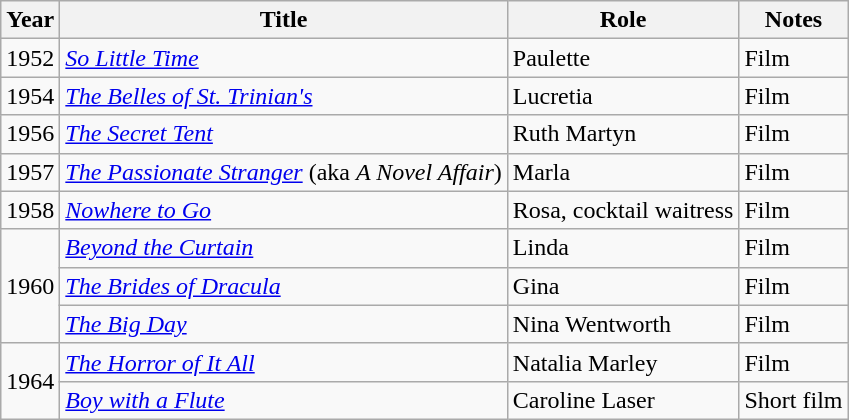<table class="wikitable">
<tr>
<th>Year</th>
<th>Title</th>
<th>Role</th>
<th>Notes</th>
</tr>
<tr>
<td>1952</td>
<td><em><a href='#'>So Little Time</a></em></td>
<td>Paulette</td>
<td>Film</td>
</tr>
<tr>
<td>1954</td>
<td><em><a href='#'>The Belles of St. Trinian's</a></em></td>
<td>Lucretia</td>
<td>Film</td>
</tr>
<tr>
<td>1956</td>
<td><em><a href='#'>The Secret Tent</a></em></td>
<td>Ruth Martyn</td>
<td>Film</td>
</tr>
<tr>
<td>1957</td>
<td><em><a href='#'>The Passionate Stranger</a></em> (aka <em>A Novel Affair</em>)</td>
<td>Marla</td>
<td>Film</td>
</tr>
<tr>
<td>1958</td>
<td><em><a href='#'>Nowhere to Go</a></em></td>
<td>Rosa, cocktail waitress</td>
<td>Film</td>
</tr>
<tr>
<td rowspan="3">1960</td>
<td><em><a href='#'>Beyond the Curtain</a></em></td>
<td>Linda</td>
<td>Film</td>
</tr>
<tr>
<td><em><a href='#'>The Brides of Dracula</a></em></td>
<td>Gina</td>
<td>Film</td>
</tr>
<tr>
<td><em><a href='#'>The Big Day</a></em></td>
<td>Nina Wentworth</td>
<td>Film</td>
</tr>
<tr>
<td rowspan="2">1964</td>
<td><em><a href='#'>The Horror of It All</a></em></td>
<td>Natalia Marley</td>
<td>Film</td>
</tr>
<tr>
<td><em><a href='#'>Boy with a Flute</a></em></td>
<td>Caroline Laser</td>
<td>Short film</td>
</tr>
</table>
